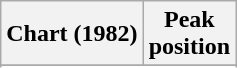<table class="wikitable sortable plainrowheaders" style="text-align:center">
<tr>
<th>Chart (1982)</th>
<th>Peak<br>position</th>
</tr>
<tr>
</tr>
<tr>
</tr>
<tr>
</tr>
<tr>
</tr>
<tr>
</tr>
</table>
